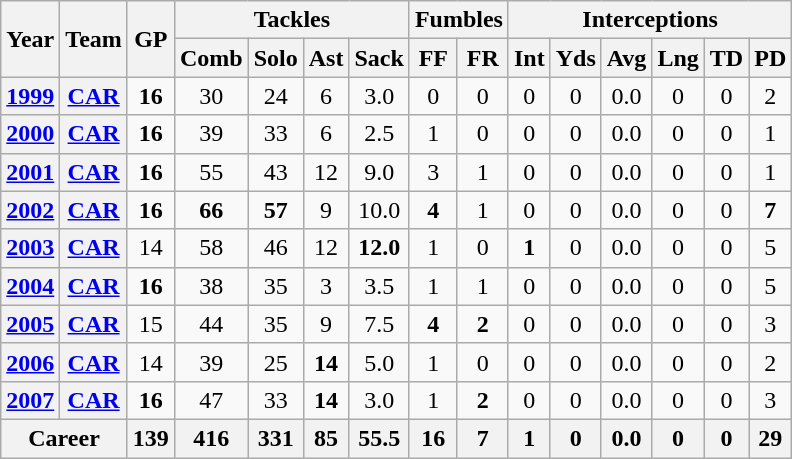<table class="wikitable" style="text-align:center">
<tr>
<th rowspan="2">Year</th>
<th rowspan="2">Team</th>
<th rowspan="2">GP</th>
<th colspan="4">Tackles</th>
<th colspan="2">Fumbles</th>
<th colspan="6">Interceptions</th>
</tr>
<tr>
<th>Comb</th>
<th>Solo</th>
<th>Ast</th>
<th>Sack</th>
<th>FF</th>
<th>FR</th>
<th>Int</th>
<th>Yds</th>
<th>Avg</th>
<th>Lng</th>
<th>TD</th>
<th>PD</th>
</tr>
<tr>
<th><a href='#'>1999</a></th>
<th><a href='#'>CAR</a></th>
<td><strong>16</strong></td>
<td>30</td>
<td>24</td>
<td>6</td>
<td>3.0</td>
<td>0</td>
<td>0</td>
<td>0</td>
<td>0</td>
<td>0.0</td>
<td>0</td>
<td>0</td>
<td>2</td>
</tr>
<tr>
<th><a href='#'>2000</a></th>
<th><a href='#'>CAR</a></th>
<td><strong>16</strong></td>
<td>39</td>
<td>33</td>
<td>6</td>
<td>2.5</td>
<td>1</td>
<td>0</td>
<td>0</td>
<td>0</td>
<td>0.0</td>
<td>0</td>
<td>0</td>
<td>1</td>
</tr>
<tr>
<th><a href='#'>2001</a></th>
<th><a href='#'>CAR</a></th>
<td><strong>16</strong></td>
<td>55</td>
<td>43</td>
<td>12</td>
<td>9.0</td>
<td>3</td>
<td>1</td>
<td>0</td>
<td>0</td>
<td>0.0</td>
<td>0</td>
<td>0</td>
<td>1</td>
</tr>
<tr>
<th><a href='#'>2002</a></th>
<th><a href='#'>CAR</a></th>
<td><strong>16</strong></td>
<td><strong>66</strong></td>
<td><strong>57</strong></td>
<td>9</td>
<td>10.0</td>
<td><strong>4</strong></td>
<td>1</td>
<td>0</td>
<td>0</td>
<td>0.0</td>
<td>0</td>
<td>0</td>
<td><strong>7</strong></td>
</tr>
<tr>
<th><a href='#'>2003</a></th>
<th><a href='#'>CAR</a></th>
<td>14</td>
<td>58</td>
<td>46</td>
<td>12</td>
<td><strong>12.0</strong></td>
<td>1</td>
<td>0</td>
<td><strong>1</strong></td>
<td>0</td>
<td>0.0</td>
<td>0</td>
<td>0</td>
<td>5</td>
</tr>
<tr>
<th><a href='#'>2004</a></th>
<th><a href='#'>CAR</a></th>
<td><strong>16</strong></td>
<td>38</td>
<td>35</td>
<td>3</td>
<td>3.5</td>
<td>1</td>
<td>1</td>
<td>0</td>
<td>0</td>
<td>0.0</td>
<td>0</td>
<td>0</td>
<td>5</td>
</tr>
<tr>
<th><a href='#'>2005</a></th>
<th><a href='#'>CAR</a></th>
<td>15</td>
<td>44</td>
<td>35</td>
<td>9</td>
<td>7.5</td>
<td><strong>4</strong></td>
<td><strong>2</strong></td>
<td>0</td>
<td>0</td>
<td>0.0</td>
<td>0</td>
<td>0</td>
<td>3</td>
</tr>
<tr>
<th><a href='#'>2006</a></th>
<th><a href='#'>CAR</a></th>
<td>14</td>
<td>39</td>
<td>25</td>
<td><strong>14</strong></td>
<td>5.0</td>
<td>1</td>
<td>0</td>
<td>0</td>
<td>0</td>
<td>0.0</td>
<td>0</td>
<td>0</td>
<td>2</td>
</tr>
<tr>
<th><a href='#'>2007</a></th>
<th><a href='#'>CAR</a></th>
<td><strong>16</strong></td>
<td>47</td>
<td>33</td>
<td><strong>14</strong></td>
<td>3.0</td>
<td>1</td>
<td><strong>2</strong></td>
<td>0</td>
<td>0</td>
<td>0.0</td>
<td>0</td>
<td>0</td>
<td>3</td>
</tr>
<tr>
<th colspan="2">Career</th>
<th>139</th>
<th>416</th>
<th>331</th>
<th>85</th>
<th>55.5</th>
<th>16</th>
<th>7</th>
<th>1</th>
<th>0</th>
<th>0.0</th>
<th>0</th>
<th>0</th>
<th>29</th>
</tr>
</table>
